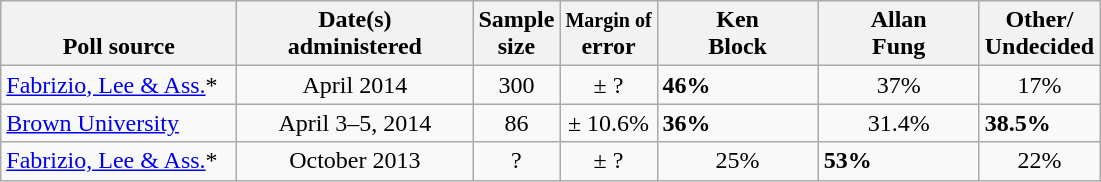<table class="wikitable">
<tr valign= bottom>
<th style="width:150px;">Poll source</th>
<th style="width:150px;">Date(s)<br>administered</th>
<th class=small>Sample<br>size</th>
<th><small>Margin of</small><br>error</th>
<th style="width:100px;">Ken<br>Block</th>
<th style="width:100px;">Allan<br>Fung</th>
<th style="width:40px;">Other/<br>Undecided</th>
</tr>
<tr>
<td><a href='#'>Fabrizio, Lee & Ass.</a>*</td>
<td align=center>April 2014</td>
<td align=center>300</td>
<td align=center>± ?</td>
<td><strong>46%</strong></td>
<td align=center>37%</td>
<td align=center>17%</td>
</tr>
<tr>
<td><a href='#'>Brown University</a></td>
<td align=center>April 3–5, 2014</td>
<td align=center>86</td>
<td align=center>± 10.6%</td>
<td><strong>36%</strong></td>
<td align=center>31.4%</td>
<td><strong>38.5%</strong></td>
</tr>
<tr>
<td><a href='#'>Fabrizio, Lee & Ass.</a>*</td>
<td align=center>October 2013</td>
<td align=center>?</td>
<td align=center>± ?</td>
<td align=center>25%</td>
<td><strong>53%</strong></td>
<td align=center>22%</td>
</tr>
</table>
